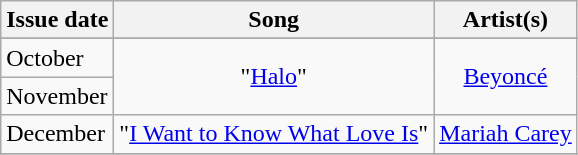<table class=wikitable>
<tr>
<th>Issue date</th>
<th>Song</th>
<th>Artist(s)</th>
</tr>
<tr>
</tr>
<tr>
<td>October</td>
<td rowspan=2 align=center>"<a href='#'>Halo</a>"</td>
<td rowspan=2 align=center><a href='#'>Beyoncé</a></td>
</tr>
<tr>
<td>November</td>
</tr>
<tr>
<td>December</td>
<td align=center>"<a href='#'>I Want to Know What Love Is</a>"</td>
<td align=center><a href='#'>Mariah Carey</a></td>
</tr>
<tr>
</tr>
</table>
